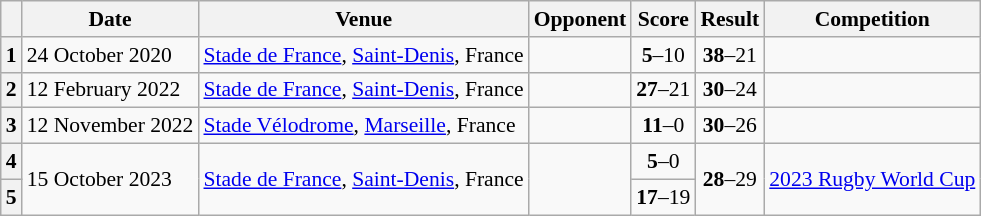<table class="wikitable plainrowheaders" style="font-size:90%;">
<tr>
<th scope=col></th>
<th scope=col data-sort-type=date>Date</th>
<th scope=col>Venue</th>
<th scope=col>Opponent</th>
<th scope=col>Score</th>
<th scope=col>Result</th>
<th scope=col>Competition</th>
</tr>
<tr>
<th scope=row>1</th>
<td>24 October 2020</td>
<td><a href='#'>Stade de France</a>, <a href='#'>Saint-Denis</a>, France</td>
<td></td>
<td align=center><strong>5</strong>–10</td>
<td align=center><strong>38</strong>–21</td>
<td></td>
</tr>
<tr>
<th scope=row>2</th>
<td>12 February 2022</td>
<td><a href='#'>Stade de France</a>, <a href='#'>Saint-Denis</a>, France</td>
<td></td>
<td align=center><strong>27</strong>–21</td>
<td align=center><strong>30</strong>–24</td>
<td></td>
</tr>
<tr>
<th scope=row>3</th>
<td>12 November 2022</td>
<td><a href='#'>Stade Vélodrome</a>, <a href='#'>Marseille</a>, France</td>
<td></td>
<td align=center><strong>11</strong>–0</td>
<td style="text-align:center;"><strong>30</strong>–26</td>
<td></td>
</tr>
<tr>
<th scope=row>4</th>
<td rowspan=2>15 October 2023</td>
<td rowspan=2><a href='#'>Stade de France</a>, <a href='#'>Saint-Denis</a>, France</td>
<td rowspan=2></td>
<td align=center><strong>5</strong>–0</td>
<td rowspan=2 style="text-align:center;"><strong>28</strong>–29</td>
<td rowspan=2><a href='#'>2023 Rugby World Cup</a></td>
</tr>
<tr>
<th scope=row>5</th>
<td align=center><strong>17</strong>–19</td>
</tr>
</table>
